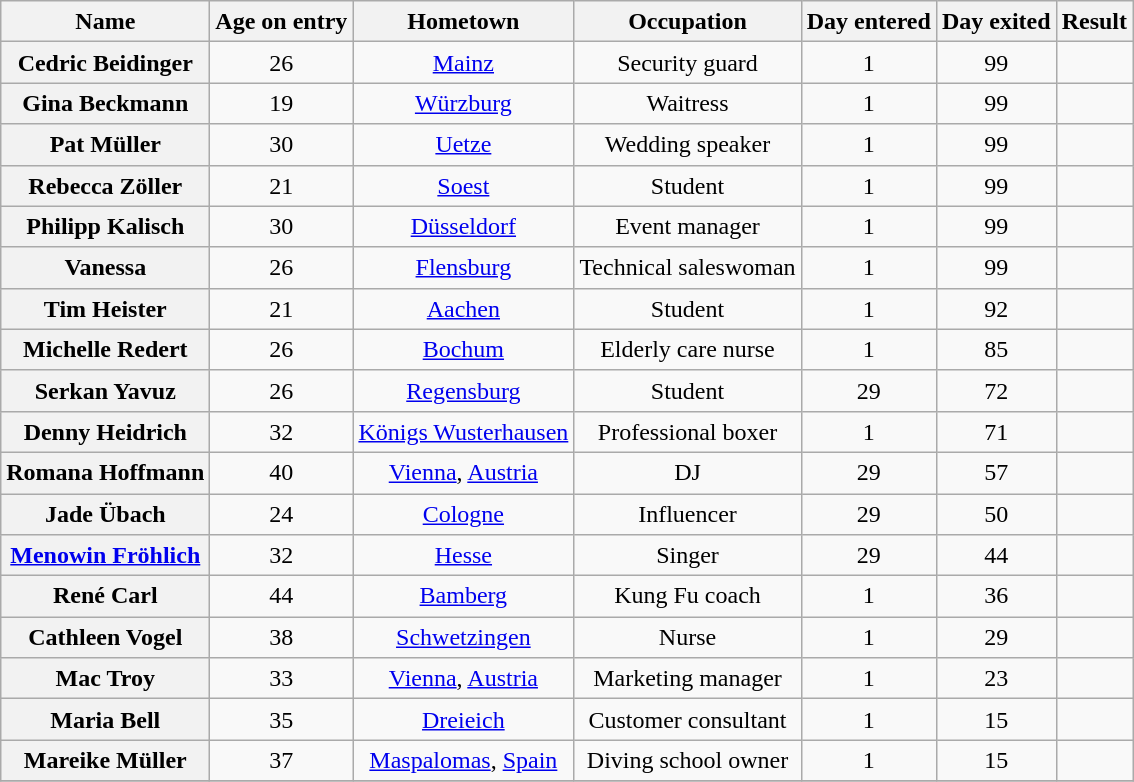<table class="wikitable sortable" style="text-align:center; line-height:20px; width:auto;">
<tr>
<th scope="col" align="center">Name</th>
<th scope="col" align="center">Age on entry</th>
<th scope="col" align="center">Hometown</th>
<th scope="col" align="center">Occupation</th>
<th scope="col" align="center">Day entered</th>
<th scope="col" align="center">Day exited</th>
<th scope="col" align="center">Result</th>
</tr>
<tr>
<th>Cedric Beidinger</th>
<td>26</td>
<td><a href='#'>Mainz</a></td>
<td>Security guard</td>
<td>1</td>
<td>99</td>
<td></td>
</tr>
<tr>
<th>Gina Beckmann</th>
<td>19</td>
<td><a href='#'>Würzburg</a></td>
<td>Waitress</td>
<td>1</td>
<td>99</td>
<td></td>
</tr>
<tr>
<th>Pat Müller</th>
<td>30</td>
<td><a href='#'>Uetze</a></td>
<td>Wedding speaker</td>
<td>1</td>
<td>99</td>
<td></td>
</tr>
<tr>
<th>Rebecca Zöller</th>
<td>21</td>
<td><a href='#'>Soest</a></td>
<td>Student</td>
<td>1</td>
<td>99</td>
<td></td>
</tr>
<tr>
<th>Philipp Kalisch</th>
<td>30</td>
<td><a href='#'>Düsseldorf</a></td>
<td>Event manager</td>
<td>1</td>
<td>99</td>
<td></td>
</tr>
<tr>
<th>Vanessa</th>
<td>26</td>
<td><a href='#'>Flensburg</a></td>
<td>Technical saleswoman</td>
<td>1</td>
<td>99</td>
<td></td>
</tr>
<tr>
<th>Tim Heister</th>
<td>21</td>
<td><a href='#'>Aachen</a></td>
<td>Student</td>
<td>1</td>
<td>92</td>
<td></td>
</tr>
<tr>
<th>Michelle Redert</th>
<td>26</td>
<td><a href='#'>Bochum</a></td>
<td>Elderly care nurse</td>
<td>1</td>
<td>85</td>
<td></td>
</tr>
<tr>
<th>Serkan Yavuz</th>
<td>26</td>
<td><a href='#'>Regensburg</a></td>
<td>Student</td>
<td>29</td>
<td>72</td>
<td></td>
</tr>
<tr>
<th>Denny Heidrich</th>
<td>32</td>
<td><a href='#'>Königs Wusterhausen</a></td>
<td>Professional boxer</td>
<td>1</td>
<td>71</td>
<td></td>
</tr>
<tr>
<th>Romana Hoffmann</th>
<td>40</td>
<td><a href='#'>Vienna</a>, <a href='#'>Austria</a></td>
<td>DJ</td>
<td>29</td>
<td>57</td>
<td></td>
</tr>
<tr>
<th>Jade Übach</th>
<td>24</td>
<td><a href='#'>Cologne</a></td>
<td>Influencer</td>
<td>29</td>
<td>50</td>
<td></td>
</tr>
<tr>
<th><a href='#'>Menowin Fröhlich</a></th>
<td>32</td>
<td><a href='#'>Hesse</a></td>
<td>Singer</td>
<td>29</td>
<td>44</td>
<td></td>
</tr>
<tr>
<th>René Carl</th>
<td>44</td>
<td><a href='#'>Bamberg</a></td>
<td>Kung Fu coach</td>
<td>1</td>
<td>36</td>
<td></td>
</tr>
<tr>
<th>Cathleen Vogel</th>
<td>38</td>
<td><a href='#'>Schwetzingen</a></td>
<td>Nurse</td>
<td>1</td>
<td>29</td>
<td></td>
</tr>
<tr>
<th>Mac Troy</th>
<td>33</td>
<td><a href='#'>Vienna</a>, <a href='#'>Austria</a></td>
<td>Marketing manager</td>
<td>1</td>
<td>23</td>
<td></td>
</tr>
<tr>
<th>Maria Bell</th>
<td>35</td>
<td><a href='#'>Dreieich</a></td>
<td>Customer consultant</td>
<td>1</td>
<td>15</td>
<td></td>
</tr>
<tr>
<th>Mareike Müller</th>
<td>37</td>
<td><a href='#'>Maspalomas</a>, <a href='#'>Spain</a></td>
<td>Diving school owner</td>
<td>1</td>
<td>15</td>
<td></td>
</tr>
<tr>
</tr>
</table>
